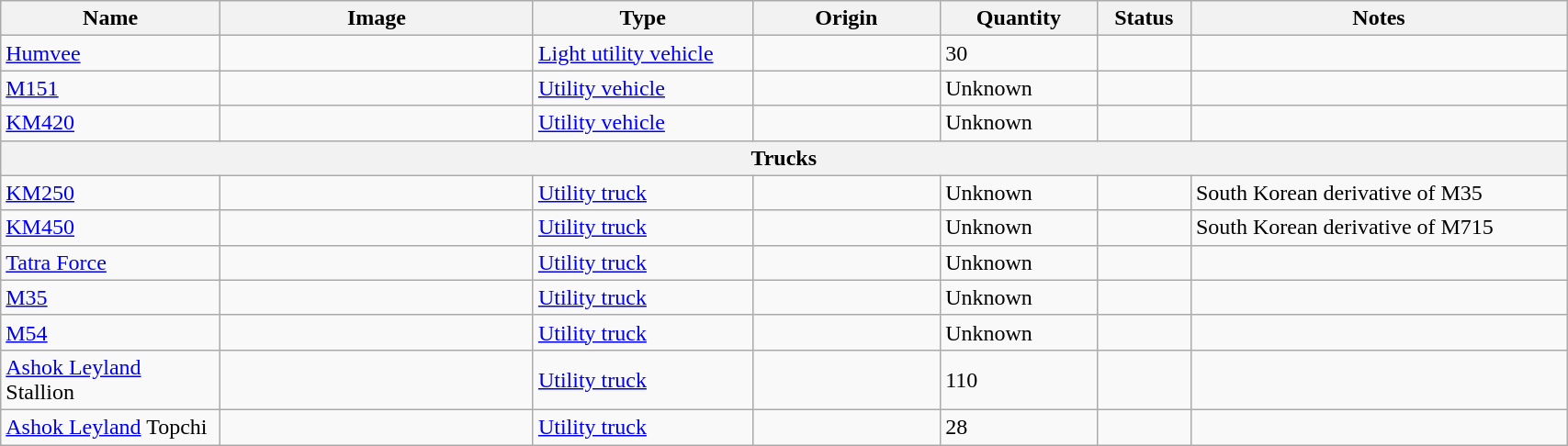<table class="wikitable" style="width:90%;">
<tr>
<th width=14%>Name</th>
<th width=20%>Image</th>
<th width=14%>Type</th>
<th width=12%>Origin</th>
<th width=10%>Quantity</th>
<th width=06%>Status</th>
<th width=24%>Notes</th>
</tr>
<tr>
<td><a href='#'>Humvee</a></td>
<td></td>
<td><a href='#'>Light utility vehicle</a></td>
<td></td>
<td>30</td>
<td></td>
<td></td>
</tr>
<tr>
<td><a href='#'>M151</a></td>
<td></td>
<td><a href='#'>Utility vehicle</a></td>
<td></td>
<td>Unknown</td>
<td></td>
<td></td>
</tr>
<tr>
<td><a href='#'>KM420</a></td>
<td></td>
<td><a href='#'>Utility vehicle</a></td>
<td></td>
<td>Unknown</td>
<td></td>
<td></td>
</tr>
<tr>
<th colspan="7">Trucks</th>
</tr>
<tr>
<td><a href='#'>KM250</a></td>
<td></td>
<td><a href='#'>Utility truck</a></td>
<td></td>
<td>Unknown</td>
<td></td>
<td>South Korean derivative of M35</td>
</tr>
<tr>
<td><a href='#'>KM450</a></td>
<td></td>
<td><a href='#'>Utility truck</a></td>
<td></td>
<td>Unknown</td>
<td></td>
<td>South Korean derivative of M715</td>
</tr>
<tr>
<td><a href='#'>Tatra Force</a></td>
<td></td>
<td><a href='#'>Utility truck</a></td>
<td></td>
<td>Unknown</td>
<td></td>
<td></td>
</tr>
<tr>
<td><a href='#'>M35</a></td>
<td></td>
<td><a href='#'>Utility truck</a></td>
<td></td>
<td>Unknown</td>
<td></td>
<td></td>
</tr>
<tr>
<td><a href='#'>M54</a></td>
<td></td>
<td><a href='#'>Utility truck</a></td>
<td></td>
<td>Unknown</td>
<td></td>
<td></td>
</tr>
<tr>
<td><a href='#'>Ashok Leyland</a> Stallion</td>
<td></td>
<td><a href='#'>Utility truck</a></td>
<td></td>
<td>110</td>
<td></td>
<td></td>
</tr>
<tr>
<td><a href='#'>Ashok Leyland</a> Topchi</td>
<td></td>
<td><a href='#'>Utility truck</a></td>
<td></td>
<td>28</td>
<td></td>
<td></td>
</tr>
</table>
